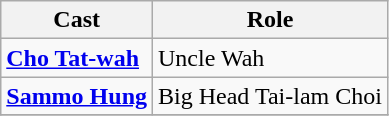<table class="wikitable">
<tr>
<th>Cast</th>
<th>Role</th>
</tr>
<tr>
<td><strong><a href='#'>Cho Tat-wah</a></strong></td>
<td>Uncle Wah</td>
</tr>
<tr>
<td><strong><a href='#'>Sammo Hung</a></strong></td>
<td>Big Head Tai-lam Choi</td>
</tr>
<tr>
</tr>
</table>
